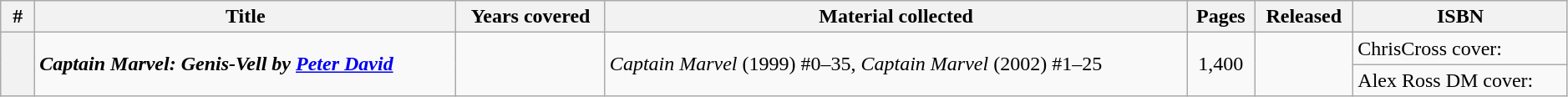<table class="wikitable sortable" width="99%">
<tr>
<th class="unsortable" width="20px">#</th>
<th>Title</th>
<th>Years covered</th>
<th class="unsortable">Material collected</th>
<th>Pages</th>
<th>Released</th>
<th class="unsortable">ISBN</th>
</tr>
<tr>
<th rowspan="2" style="background-color: light grey;"></th>
<td rowspan="2"><strong><em>Captain Marvel: Genis-Vell by <a href='#'>Peter David</a></em></strong></td>
<td rowspan="2"></td>
<td rowspan="2"><em>Captain Marvel</em> (1999) #0–35, <em>Captain Marvel</em> (2002) #1–25</td>
<td rowspan="2" style="text-align: center;">1,400</td>
<td rowspan="2"></td>
<td>ChrisCross cover: </td>
</tr>
<tr>
<td>Alex Ross DM cover: </td>
</tr>
</table>
